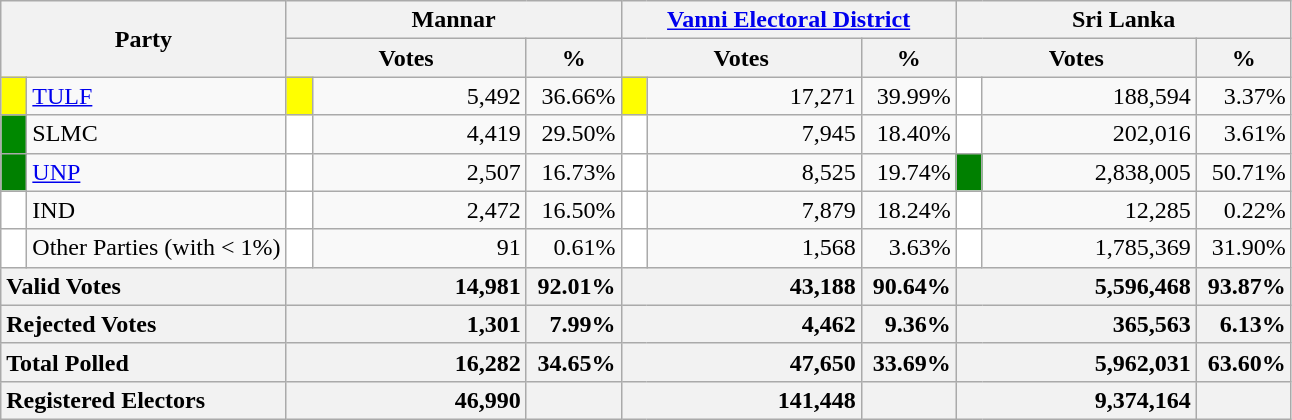<table class="wikitable">
<tr>
<th colspan="2" width="144px"rowspan="2">Party</th>
<th colspan="3" width="216px">Mannar</th>
<th colspan="3" width="216px"><a href='#'>Vanni Electoral District</a></th>
<th colspan="3" width="216px">Sri Lanka</th>
</tr>
<tr>
<th colspan="2" width="144px">Votes</th>
<th>%</th>
<th colspan="2" width="144px">Votes</th>
<th>%</th>
<th colspan="2" width="144px">Votes</th>
<th>%</th>
</tr>
<tr>
<td style="background-color:yellow;" width="10px"></td>
<td style="text-align:left;"><a href='#'>TULF</a></td>
<td style="background-color:yellow;" width="10px"></td>
<td style="text-align:right;">5,492</td>
<td style="text-align:right;">36.66%</td>
<td style="background-color:yellow;" width="10px"></td>
<td style="text-align:right;">17,271</td>
<td style="text-align:right;">39.99%</td>
<td style="background-color:white;" width="10px"></td>
<td style="text-align:right;">188,594</td>
<td style="text-align:right;">3.37%</td>
</tr>
<tr>
<td style="background-color:#008800;" width="10px"></td>
<td style="text-align:left;">SLMC</td>
<td style="background-color:white;" width="10px"></td>
<td style="text-align:right;">4,419</td>
<td style="text-align:right;">29.50%</td>
<td style="background-color:white;" width="10px"></td>
<td style="text-align:right;">7,945</td>
<td style="text-align:right;">18.40%</td>
<td style="background-color:white;" width="10px"></td>
<td style="text-align:right;">202,016</td>
<td style="text-align:right;">3.61%</td>
</tr>
<tr>
<td style="background-color:green;" width="10px"></td>
<td style="text-align:left;"><a href='#'>UNP</a></td>
<td style="background-color:white;" width="10px"></td>
<td style="text-align:right;">2,507</td>
<td style="text-align:right;">16.73%</td>
<td style="background-color:white;" width="10px"></td>
<td style="text-align:right;">8,525</td>
<td style="text-align:right;">19.74%</td>
<td style="background-color:green;" width="10px"></td>
<td style="text-align:right;">2,838,005</td>
<td style="text-align:right;">50.71%</td>
</tr>
<tr>
<td style="background-color:white;" width="10px"></td>
<td style="text-align:left;">IND</td>
<td style="background-color:white;" width="10px"></td>
<td style="text-align:right;">2,472</td>
<td style="text-align:right;">16.50%</td>
<td style="background-color:white;" width="10px"></td>
<td style="text-align:right;">7,879</td>
<td style="text-align:right;">18.24%</td>
<td style="background-color:white;" width="10px"></td>
<td style="text-align:right;">12,285</td>
<td style="text-align:right;">0.22%</td>
</tr>
<tr>
<td style="background-color:white;" width="10px"></td>
<td style="text-align:left;">Other Parties (with < 1%)</td>
<td style="background-color:white;" width="10px"></td>
<td style="text-align:right;">91</td>
<td style="text-align:right;">0.61%</td>
<td style="background-color:white;" width="10px"></td>
<td style="text-align:right;">1,568</td>
<td style="text-align:right;">3.63%</td>
<td style="background-color:white;" width="10px"></td>
<td style="text-align:right;">1,785,369</td>
<td style="text-align:right;">31.90%</td>
</tr>
<tr>
<th colspan="2" width="144px"style="text-align:left;">Valid Votes</th>
<th style="text-align:right;"colspan="2" width="144px">14,981</th>
<th style="text-align:right;">92.01%</th>
<th style="text-align:right;"colspan="2" width="144px">43,188</th>
<th style="text-align:right;">90.64%</th>
<th style="text-align:right;"colspan="2" width="144px">5,596,468</th>
<th style="text-align:right;">93.87%</th>
</tr>
<tr>
<th colspan="2" width="144px"style="text-align:left;">Rejected Votes</th>
<th style="text-align:right;"colspan="2" width="144px">1,301</th>
<th style="text-align:right;">7.99%</th>
<th style="text-align:right;"colspan="2" width="144px">4,462</th>
<th style="text-align:right;">9.36%</th>
<th style="text-align:right;"colspan="2" width="144px">365,563</th>
<th style="text-align:right;">6.13%</th>
</tr>
<tr>
<th colspan="2" width="144px"style="text-align:left;">Total Polled</th>
<th style="text-align:right;"colspan="2" width="144px">16,282</th>
<th style="text-align:right;">34.65%</th>
<th style="text-align:right;"colspan="2" width="144px">47,650</th>
<th style="text-align:right;">33.69%</th>
<th style="text-align:right;"colspan="2" width="144px">5,962,031</th>
<th style="text-align:right;">63.60%</th>
</tr>
<tr>
<th colspan="2" width="144px"style="text-align:left;">Registered Electors</th>
<th style="text-align:right;"colspan="2" width="144px">46,990</th>
<th></th>
<th style="text-align:right;"colspan="2" width="144px">141,448</th>
<th></th>
<th style="text-align:right;"colspan="2" width="144px">9,374,164</th>
<th></th>
</tr>
</table>
